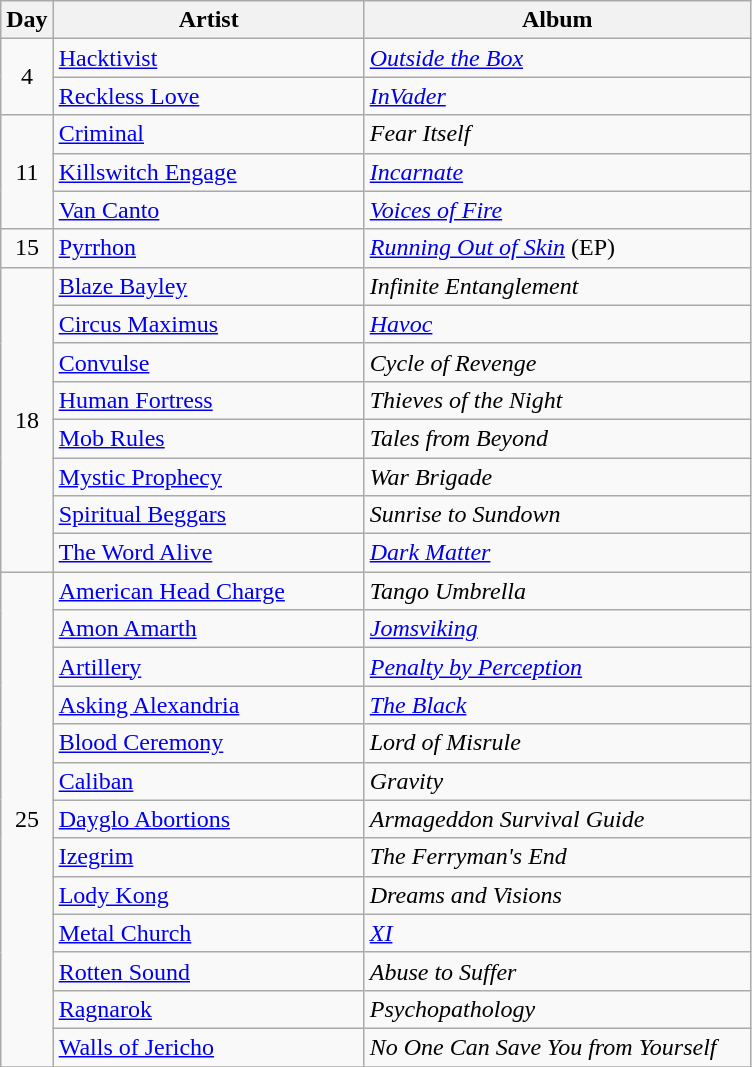<table class="wikitable">
<tr>
<th style="width:20px;">Day</th>
<th style="width:200px;">Artist</th>
<th style="width:250px;">Album</th>
</tr>
<tr>
<td style="text-align:center;" rowspan="2">4</td>
<td><a href='#'>Hacktivist</a></td>
<td><em><a href='#'>Outside the Box</a></em></td>
</tr>
<tr>
<td><a href='#'>Reckless Love</a></td>
<td><em><a href='#'>InVader</a></em></td>
</tr>
<tr>
<td style="text-align:center;" rowspan="3">11</td>
<td><a href='#'>Criminal</a></td>
<td><em>Fear Itself</em></td>
</tr>
<tr>
<td><a href='#'>Killswitch Engage</a></td>
<td><em><a href='#'>Incarnate</a></em></td>
</tr>
<tr>
<td><a href='#'>Van Canto</a></td>
<td><em><a href='#'>Voices of Fire</a></em></td>
</tr>
<tr>
<td style="text-align:center;">15</td>
<td><a href='#'>Pyrrhon</a></td>
<td><em><a href='#'>Running Out of Skin</a></em> (EP)</td>
</tr>
<tr>
<td style="text-align:center;" rowspan="8">18</td>
<td><a href='#'>Blaze Bayley</a></td>
<td><em>Infinite Entanglement</em></td>
</tr>
<tr>
<td><a href='#'>Circus Maximus</a></td>
<td><em><a href='#'>Havoc</a></em></td>
</tr>
<tr>
<td><a href='#'>Convulse</a></td>
<td><em>Cycle of Revenge</em></td>
</tr>
<tr>
<td><a href='#'>Human Fortress</a></td>
<td><em>Thieves of the Night</em></td>
</tr>
<tr>
<td><a href='#'>Mob Rules</a></td>
<td><em>Tales from Beyond</em></td>
</tr>
<tr>
<td><a href='#'>Mystic Prophecy</a></td>
<td><em>War Brigade</em></td>
</tr>
<tr>
<td><a href='#'>Spiritual Beggars</a></td>
<td><em>Sunrise to Sundown</em></td>
</tr>
<tr>
<td><a href='#'>The Word Alive</a></td>
<td><em><a href='#'>Dark Matter</a></em></td>
</tr>
<tr>
<td style="text-align:center;" rowspan="13">25</td>
<td><a href='#'>American Head Charge</a></td>
<td><em>Tango Umbrella</em></td>
</tr>
<tr>
<td><a href='#'>Amon Amarth</a></td>
<td><em><a href='#'>Jomsviking</a></em></td>
</tr>
<tr>
<td><a href='#'>Artillery</a></td>
<td><em><a href='#'>Penalty by Perception</a></em></td>
</tr>
<tr>
<td><a href='#'>Asking Alexandria</a></td>
<td><em><a href='#'>The Black</a></em></td>
</tr>
<tr>
<td><a href='#'>Blood Ceremony</a></td>
<td><em>Lord of Misrule</em></td>
</tr>
<tr>
<td><a href='#'>Caliban</a></td>
<td><em>Gravity</em></td>
</tr>
<tr>
<td><a href='#'>Dayglo Abortions</a></td>
<td><em>Armageddon Survival Guide</em></td>
</tr>
<tr>
<td><a href='#'>Izegrim</a></td>
<td><em>The Ferryman's End</em></td>
</tr>
<tr>
<td><a href='#'>Lody Kong</a></td>
<td><em> Dreams and Visions</em></td>
</tr>
<tr>
<td><a href='#'>Metal Church</a></td>
<td><em><a href='#'>XI</a></em></td>
</tr>
<tr>
<td><a href='#'>Rotten Sound</a></td>
<td><em>Abuse to Suffer</em></td>
</tr>
<tr>
<td><a href='#'>Ragnarok</a></td>
<td><em>Psychopathology</em></td>
</tr>
<tr>
<td><a href='#'>Walls of Jericho</a></td>
<td><em>No One Can Save You from Yourself</em></td>
</tr>
<tr>
</tr>
</table>
